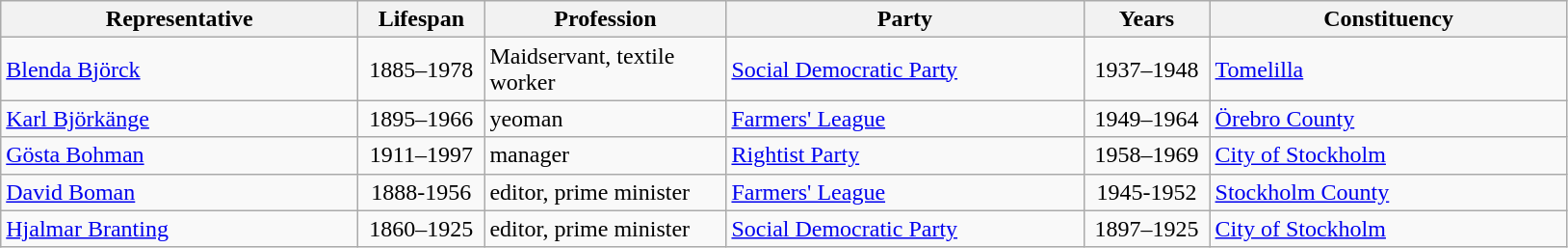<table class="wikitable">
<tr>
<th style="width:15em">Representative</th>
<th style="width:5em">Lifespan</th>
<th style="width:10em">Profession</th>
<th style="width:15em">Party</th>
<th style="width:5em">Years</th>
<th style="width:15em">Constituency</th>
</tr>
<tr>
<td><a href='#'>Blenda Björck</a></td>
<td align=center>1885–1978</td>
<td>Maidservant, textile worker</td>
<td> <a href='#'>Social Democratic Party</a></td>
<td align=center>1937–1948</td>
<td><a href='#'>Tomelilla</a></td>
</tr>
<tr>
<td><a href='#'>Karl Björkänge</a></td>
<td align=center>1895–1966</td>
<td>yeoman</td>
<td> <a href='#'>Farmers' League</a></td>
<td align=center>1949–1964</td>
<td><a href='#'>Örebro County</a></td>
</tr>
<tr>
<td><a href='#'>Gösta Bohman</a></td>
<td align=center>1911–1997</td>
<td>manager</td>
<td> <a href='#'>Rightist Party</a></td>
<td align=center>1958–1969</td>
<td><a href='#'>City of Stockholm</a></td>
</tr>
<tr>
<td><a href='#'>David Boman</a></td>
<td align=center>1888-1956</td>
<td>editor, prime minister</td>
<td> <a href='#'>Farmers' League</a></td>
<td align=center>1945-1952</td>
<td><a href='#'>Stockholm County</a></td>
</tr>
<tr>
<td><a href='#'>Hjalmar Branting</a></td>
<td align=center>1860–1925</td>
<td>editor, prime minister</td>
<td> <a href='#'>Social Democratic Party</a></td>
<td align=center>1897–1925</td>
<td><a href='#'>City of Stockholm</a></td>
</tr>
</table>
